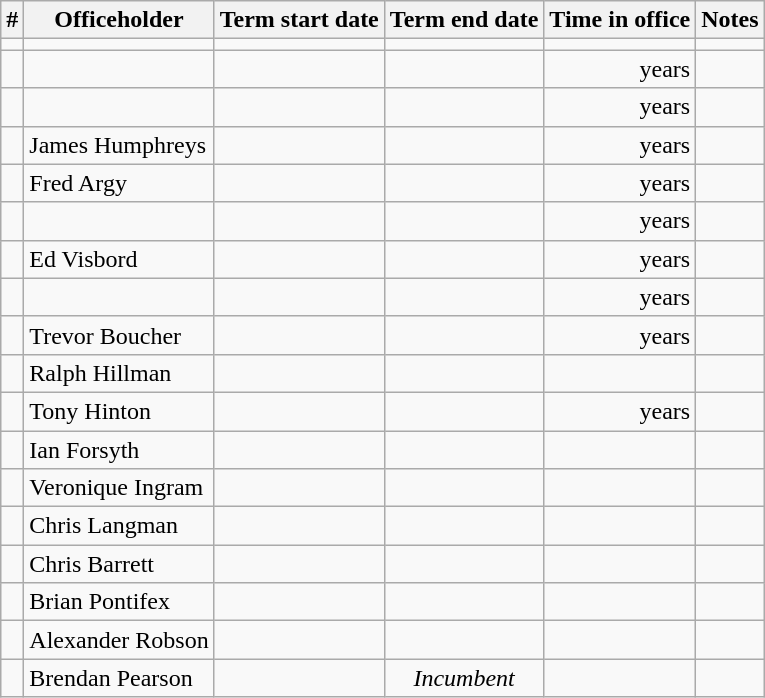<table class='wikitable sortable'>
<tr>
<th>#</th>
<th>Officeholder</th>
<th>Term start date</th>
<th>Term end date</th>
<th>Time in office</th>
<th>Notes</th>
</tr>
<tr>
<td align=center></td>
<td></td>
<td align=center></td>
<td align=center></td>
<td align=right></td>
<td></td>
</tr>
<tr>
<td align=center></td>
<td></td>
<td align=center></td>
<td align=center></td>
<td align=right> years</td>
<td></td>
</tr>
<tr>
<td align=center></td>
<td></td>
<td align=center></td>
<td align=center></td>
<td align=right> years</td>
<td></td>
</tr>
<tr>
<td align=center></td>
<td>James Humphreys</td>
<td align=center></td>
<td align=center></td>
<td align=right> years</td>
<td></td>
</tr>
<tr>
<td align=center></td>
<td>Fred Argy</td>
<td align=center></td>
<td align=center></td>
<td align=right> years</td>
<td></td>
</tr>
<tr>
<td align=center></td>
<td></td>
<td align=center></td>
<td align=center></td>
<td align=right> years</td>
<td></td>
</tr>
<tr>
<td align=center></td>
<td>Ed Visbord</td>
<td align=center></td>
<td align=center></td>
<td align=right> years</td>
<td></td>
</tr>
<tr>
<td align=center></td>
<td></td>
<td align=center></td>
<td align=center></td>
<td align=right> years</td>
<td></td>
</tr>
<tr>
<td align=center></td>
<td>Trevor Boucher</td>
<td align=center></td>
<td align=center></td>
<td align=right> years</td>
<td></td>
</tr>
<tr>
<td align=center></td>
<td>Ralph Hillman</td>
<td align=center></td>
<td align=center></td>
<td align=right></td>
<td></td>
</tr>
<tr>
<td align=center></td>
<td>Tony Hinton</td>
<td align=center></td>
<td align=center></td>
<td align=right> years</td>
<td></td>
</tr>
<tr>
<td align=center></td>
<td>Ian Forsyth</td>
<td align=center></td>
<td align=center></td>
<td align=right></td>
<td></td>
</tr>
<tr>
<td align=center></td>
<td>Veronique Ingram</td>
<td align=center></td>
<td align=center></td>
<td align=right></td>
<td></td>
</tr>
<tr>
<td align=center></td>
<td>Chris Langman</td>
<td align=center></td>
<td align=center></td>
<td align=right></td>
<td></td>
</tr>
<tr>
<td align=center></td>
<td>Chris Barrett</td>
<td align=center></td>
<td align=center></td>
<td align=right></td>
<td></td>
</tr>
<tr>
<td align=center></td>
<td>Brian Pontifex</td>
<td align=center></td>
<td align=center></td>
<td align=right></td>
<td></td>
</tr>
<tr>
<td align=center></td>
<td>Alexander Robson</td>
<td align=center></td>
<td align=center></td>
<td align=right></td>
<td></td>
</tr>
<tr>
<td align=center></td>
<td>Brendan Pearson</td>
<td align=center></td>
<td align=center><em>Incumbent</em></td>
<td align=right></td>
<td></td>
</tr>
</table>
